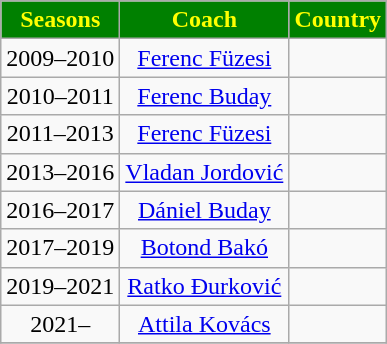<table class="wikitable" style="text-align: center">
<tr>
<th style="color:yellow; background:green">Seasons</th>
<th style="color:yellow; background:green">Coach</th>
<th style="color:yellow; background:green">Country</th>
</tr>
<tr>
<td style="text-align: center">2009–2010</td>
<td style="text-align: center"><a href='#'>Ferenc Füzesi</a></td>
<td style="text-align: center"></td>
</tr>
<tr>
<td style="text-align: center">2010–2011</td>
<td style="text-align: center"><a href='#'>Ferenc Buday</a></td>
<td style="text-align: center"></td>
</tr>
<tr>
<td style="text-align: center">2011–2013</td>
<td style="text-align: center"><a href='#'>Ferenc Füzesi</a></td>
<td style="text-align: center"></td>
</tr>
<tr>
<td style="text-align: center">2013–2016</td>
<td style="text-align: center"><a href='#'>Vladan Jordović</a></td>
<td style="text-align: center"></td>
</tr>
<tr>
<td style="text-align: center">2016–2017</td>
<td style="text-align: center"><a href='#'>Dániel Buday</a></td>
<td style="text-align: center"></td>
</tr>
<tr>
<td style="text-align: center">2017–2019</td>
<td style="text-align: center"><a href='#'>Botond Bakó</a></td>
<td style="text-align: center"></td>
</tr>
<tr>
<td style="text-align: center">2019–2021</td>
<td style="text-align: center"><a href='#'>Ratko Đurković</a></td>
<td style="text-align: center"></td>
</tr>
<tr>
<td style="text-align: center">2021–</td>
<td style="text-align: center"><a href='#'>Attila Kovács</a></td>
<td style="text-align: center"></td>
</tr>
<tr>
</tr>
</table>
